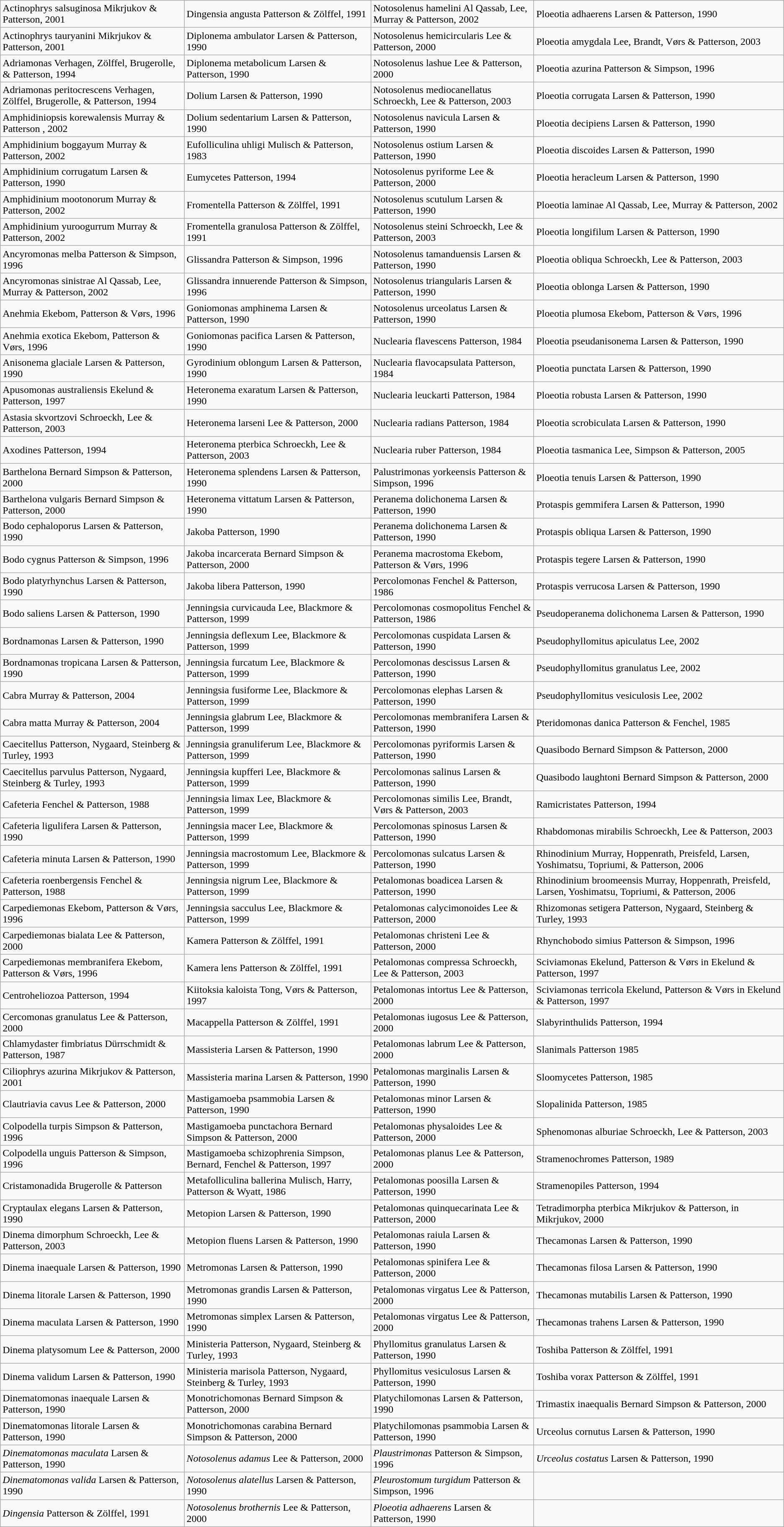<table class="wikitable">
<tr>
<td>Actinophrys salsuginosa Mikrjukov & Patterson, 2001</td>
<td>Dingensia angusta Patterson & Zölffel, 1991</td>
<td>Notosolenus hamelini Al Qassab, Lee, Murray & Patterson,  2002</td>
<td>Ploeotia adhaerens Larsen & Patterson, 1990</td>
</tr>
<tr>
<td>Actinophrys tauryanini Mikrjukov & Patterson, 2001</td>
<td>Diplonema ambulator Larsen & Patterson, 1990</td>
<td>Notosolenus hemicircularis Lee & Patterson, 2000</td>
<td>Ploeotia amygdala Lee, Brandt, Vørs & Patterson, 2003</td>
</tr>
<tr>
<td>Adriamonas Verhagen, Zölffel, Brugerolle, & Patterson, 1994</td>
<td>Diplonema metabolicum Larsen & Patterson, 1990</td>
<td>Notosolenus lashue Lee & Patterson, 2000</td>
<td>Ploeotia azurina Patterson & Simpson, 1996</td>
</tr>
<tr>
<td>Adriamonas peritocrescens Verhagen, Zölffel, Brugerolle, & Patterson, 1994</td>
<td>Dolium Larsen & Patterson, 1990</td>
<td>Notosolenus mediocanellatus Schroeckh, Lee & Patterson, 2003</td>
<td>Ploeotia corrugata Larsen & Patterson, 1990</td>
</tr>
<tr>
<td>Amphidiniopsis korewalensis Murray & Patterson , 2002</td>
<td>Dolium sedentarium Larsen & Patterson, 1990</td>
<td>Notosolenus navicula Larsen & Patterson, 1990</td>
<td>Ploeotia decipiens Larsen & Patterson, 1990</td>
</tr>
<tr>
<td>Amphidinium boggayum Murray & Patterson, 2002</td>
<td>Eufolliculina uhligi Mulisch & Patterson, 1983</td>
<td>Notosolenus ostium Larsen & Patterson, 1990</td>
<td>Ploeotia discoides Larsen & Patterson, 1990</td>
</tr>
<tr>
<td>Amphidinium corrugatum Larsen & Patterson, 1990</td>
<td>Eumycetes Patterson, 1994</td>
<td>Notosolenus pyriforme Lee & Patterson, 2000</td>
<td>Ploeotia heracleum Larsen & Patterson, 1990</td>
</tr>
<tr>
<td>Amphidinium mootonorum Murray & Patterson, 2002</td>
<td>Fromentella Patterson & Zölffel, 1991</td>
<td>Notosolenus scutulum Larsen & Patterson, 1990</td>
<td>Ploeotia laminae Al Qassab, Lee, Murray & Patterson,  2002</td>
</tr>
<tr>
<td>Amphidinium yuroogurrum Murray & Patterson, 2002</td>
<td>Fromentella granulosa Patterson & Zölffel, 1991</td>
<td>Notosolenus steini Schroeckh, Lee & Patterson, 2003</td>
<td>Ploeotia longifilum Larsen & Patterson, 1990</td>
</tr>
<tr>
<td>Ancyromonas melba Patterson & Simpson, 1996</td>
<td>Glissandra Patterson & Simpson, 1996</td>
<td>Notosolenus tamanduensis Larsen & Patterson, 1990</td>
<td>Ploeotia obliqua Schroeckh, Lee & Patterson, 2003</td>
</tr>
<tr>
<td>Ancyromonas sinistrae Al Qassab, Lee, Murray & Patterson,  2002</td>
<td>Glissandra innuerende Patterson & Simpson, 1996</td>
<td>Notosolenus triangularis Larsen & Patterson, 1990</td>
<td>Ploeotia oblonga Larsen & Patterson, 1990</td>
</tr>
<tr>
<td>Anehmia Ekebom, Patterson & Vørs, 1996</td>
<td>Goniomonas amphinema Larsen & Patterson, 1990</td>
<td>Notosolenus urceolatus Larsen & Patterson, 1990</td>
<td>Ploeotia plumosa Ekebom, Patterson & Vørs, 1996</td>
</tr>
<tr>
<td>Anehmia exotica Ekebom, Patterson & Vørs, 1996</td>
<td>Goniomonas pacifica Larsen & Patterson, 1990</td>
<td>Nuclearia flavescens Patterson, 1984</td>
<td>Ploeotia pseudanisonema Larsen & Patterson, 1990</td>
</tr>
<tr>
<td>Anisonema glaciale Larsen & Patterson, 1990</td>
<td>Gyrodinium oblongum Larsen & Patterson, 1990</td>
<td>Nuclearia flavocapsulata Patterson, 1984</td>
<td>Ploeotia punctata Larsen & Patterson, 1990</td>
</tr>
<tr>
<td>Apusomonas australiensis Ekelund & Patterson, 1997</td>
<td>Heteronema exaratum Larsen & Patterson, 1990</td>
<td>Nuclearia leuckarti Patterson, 1984</td>
<td>Ploeotia robusta Larsen & Patterson, 1990</td>
</tr>
<tr>
<td>Astasia skvortzovi Schroeckh, Lee & Patterson, 2003</td>
<td>Heteronema larseni Lee & Patterson, 2000</td>
<td>Nuclearia radians Patterson, 1984</td>
<td>Ploeotia scrobiculata Larsen & Patterson, 1990</td>
</tr>
<tr>
<td>Axodines Patterson, 1994</td>
<td>Heteronema pterbica Schroeckh, Lee & Patterson, 2003</td>
<td>Nuclearia ruber Patterson, 1984</td>
<td>Ploeotia tasmanica Lee, Simpson & Patterson, 2005</td>
</tr>
<tr>
<td>Barthelona Bernard Simpson & Patterson, 2000</td>
<td>Heteronema splendens Larsen & Patterson, 1990</td>
<td>Palustrimonas yorkeensis Patterson & Simpson, 1996</td>
<td>Ploeotia tenuis Larsen & Patterson, 1990</td>
</tr>
<tr>
<td>Barthelona vulgaris Bernard Simpson & Patterson, 2000</td>
<td>Heteronema vittatum Larsen & Patterson, 1990</td>
<td>Peranema dolichonema Larsen & Patterson, 1990</td>
<td>Protaspis gemmifera Larsen & Patterson, 1990</td>
</tr>
<tr>
<td>Bodo cephaloporus Larsen & Patterson, 1990</td>
<td>Jakoba Patterson, 1990</td>
<td>Peranema dolichonema Larsen & Patterson, 1990</td>
<td>Protaspis obliqua Larsen & Patterson, 1990</td>
</tr>
<tr>
<td>Bodo cygnus Patterson & Simpson, 1996</td>
<td>Jakoba incarcerata Bernard Simpson & Patterson, 2000</td>
<td>Peranema macrostoma Ekebom, Patterson & Vørs, 1996</td>
<td>Protaspis tegere Larsen & Patterson, 1990</td>
</tr>
<tr>
<td>Bodo platyrhynchus Larsen & Patterson, 1990</td>
<td>Jakoba libera Patterson, 1990</td>
<td>Percolomonas Fenchel & Patterson, 1986</td>
<td>Protaspis verrucosa Larsen & Patterson, 1990</td>
</tr>
<tr>
<td>Bodo saliens Larsen & Patterson, 1990</td>
<td>Jenningsia curvicauda Lee, Blackmore & Patterson, 1999</td>
<td>Percolomonas cosmopolitus Fenchel & Patterson, 1986</td>
<td>Pseudoperanema dolichonema Larsen & Patterson, 1990</td>
</tr>
<tr>
<td>Bordnamonas Larsen & Patterson, 1990</td>
<td>Jenningsia deflexum Lee, Blackmore & Patterson, 1999</td>
<td>Percolomonas cuspidata Larsen & Patterson, 1990</td>
<td>Pseudophyllomitus apiculatus Lee, 2002</td>
</tr>
<tr>
<td>Bordnamonas tropicana Larsen & Patterson, 1990</td>
<td>Jenningsia furcatum Lee, Blackmore & Patterson, 1999</td>
<td>Percolomonas descissus Larsen & Patterson, 1990</td>
<td>Pseudophyllomitus granulatus Lee, 2002</td>
</tr>
<tr>
<td>Cabra Murray & Patterson, 2004</td>
<td>Jenningsia fusiforme Lee, Blackmore & Patterson, 1999</td>
<td>Percolomonas elephas Larsen & Patterson, 1990</td>
<td>Pseudophyllomitus vesiculosis Lee, 2002</td>
</tr>
<tr>
<td>Cabra matta Murray & Patterson, 2004</td>
<td>Jenningsia glabrum Lee, Blackmore & Patterson, 1999</td>
<td>Percolomonas membranifera Larsen & Patterson, 1990</td>
<td>Pteridomonas danica Patterson & Fenchel, 1985</td>
</tr>
<tr>
<td>Caecitellus Patterson, Nygaard, Steinberg & Turley, 1993</td>
<td>Jenningsia granuliferum Lee, Blackmore & Patterson, 1999</td>
<td>Percolomonas pyriformis Larsen & Patterson, 1990</td>
<td>Quasibodo Bernard Simpson & Patterson, 2000</td>
</tr>
<tr>
<td>Caecitellus parvulus Patterson, Nygaard, Steinberg & Turley, 1993</td>
<td>Jenningsia kupfferi Lee, Blackmore & Patterson, 1999</td>
<td>Percolomonas salinus Larsen & Patterson, 1990</td>
<td>Quasibodo laughtoni Bernard Simpson & Patterson, 2000</td>
</tr>
<tr>
<td>Cafeteria Fenchel & Patterson, 1988</td>
<td>Jenningsia limax Lee, Blackmore & Patterson, 1999</td>
<td>Percolomonas similis Lee, Brandt, Vørs & Patterson, 2003</td>
<td>Ramicristates Patterson, 1994</td>
</tr>
<tr>
<td>Cafeteria ligulifera Larsen & Patterson, 1990</td>
<td>Jenningsia macer Lee, Blackmore & Patterson, 1999</td>
<td>Percolomonas spinosus Larsen & Patterson, 1990</td>
<td>Rhabdomonas mirabilis Schroeckh, Lee & Patterson, 2003</td>
</tr>
<tr>
<td>Cafeteria minuta Larsen & Patterson, 1990</td>
<td>Jenningsia macrostomum Lee, Blackmore & Patterson, 1999</td>
<td>Percolomonas sulcatus Larsen & Patterson, 1990</td>
<td>Rhinodinium Murray, Hoppenrath, Preisfeld, Larsen, Yoshimatsu, Topriumi, & Patterson, 2006</td>
</tr>
<tr>
<td>Cafeteria roenbergensis Fenchel & Patterson, 1988</td>
<td>Jenningsia nigrum Lee, Blackmore & Patterson, 1999</td>
<td>Petalomonas boadicea Larsen & Patterson, 1990</td>
<td>Rhinodinium broomeensis Murray, Hoppenrath, Preisfeld, Larsen, Yoshimatsu, Topriumi, & Patterson, 2006</td>
</tr>
<tr>
<td>Carpediemonas Ekebom, Patterson & Vørs, 1996</td>
<td>Jenningsia sacculus Lee, Blackmore & Patterson, 1999</td>
<td>Petalomonas calycimonoides Lee & Patterson, 2000</td>
<td>Rhizomonas setigera Patterson, Nygaard, Steinberg & Turley, 1993</td>
</tr>
<tr>
<td>Carpediemonas bialata Lee & Patterson, 2000</td>
<td>Kamera Patterson & Zölffel, 1991</td>
<td>Petalomonas christeni Lee & Patterson, 2000</td>
<td>Rhynchobodo simius Patterson & Simpson, 1996</td>
</tr>
<tr>
<td>Carpediemonas membranifera Ekebom, Patterson & Vørs, 1996</td>
<td>Kamera lens Patterson & Zölffel, 1991</td>
<td>Petalomonas compressa Schroeckh, Lee & Patterson, 2003</td>
<td>Sciviamonas Ekelund, Patterson & Vørs in Ekelund & Patterson, 1997</td>
</tr>
<tr>
<td>Centroheliozoa Patterson, 1994</td>
<td>Kiitoksia kaloista Tong, Vørs & Patterson, 1997</td>
<td>Petalomonas intortus Lee & Patterson, 2000</td>
<td>Sciviamonas terricola Ekelund, Patterson & Vørs in Ekelund & Patterson, 1997</td>
</tr>
<tr>
<td>Cercomonas granulatus Lee & Patterson, 2000</td>
<td>Macappella Patterson & Zölffel, 1991</td>
<td>Petalomonas iugosus Lee & Patterson, 2000</td>
<td>Slabyrinthulids Patterson, 1994</td>
</tr>
<tr>
<td>Chlamydaster fimbriatus Dürrschmidt & Patterson, 1987</td>
<td>Massisteria Larsen & Patterson, 1990</td>
<td>Petalomonas labrum Lee & Patterson, 2000</td>
<td>Slanimals Patterson 1985</td>
</tr>
<tr>
<td>Ciliophrys azurina Mikrjukov & Patterson, 2001</td>
<td>Massisteria marina Larsen & Patterson, 1990</td>
<td>Petalomonas marginalis Larsen & Patterson, 1990</td>
<td>Sloomycetes Patterson, 1985</td>
</tr>
<tr>
<td>Clautriavia cavus Lee & Patterson, 2000</td>
<td>Mastigamoeba psammobia Larsen & Patterson, 1990</td>
<td>Petalomonas minor Larsen & Patterson, 1990</td>
<td>Slopalinida Patterson, 1985</td>
</tr>
<tr>
<td>Colpodella turpis Simpson & Patterson, 1996</td>
<td>Mastigamoeba punctachora Bernard Simpson & Patterson, 2000</td>
<td>Petalomonas physaloides Lee & Patterson, 2000</td>
<td>Sphenomonas alburiae Schroeckh, Lee & Patterson, 2003</td>
</tr>
<tr>
<td>Colpodella unguis Patterson & Simpson, 1996</td>
<td>Mastigamoeba schizophrenia Simpson, Bernard, Fenchel & Patterson, 1997</td>
<td>Petalomonas planus Lee & Patterson, 2000</td>
<td>Stramenochromes Patterson, 1989</td>
</tr>
<tr>
<td>Cristamonadida Brugerolle & Patterson</td>
<td>Metafolliculina ballerina Mulisch, Harry, Patterson & Wyatt, 1986</td>
<td>Petalomonas poosilla Larsen & Patterson, 1990</td>
<td>Stramenopiles Patterson, 1994</td>
</tr>
<tr>
<td>Cryptaulax elegans Larsen & Patterson, 1990</td>
<td>Metopion Larsen & Patterson, 1990</td>
<td>Petalomonas quinquecarinata Lee & Patterson, 2000</td>
<td>Tetradimorpha pterbica Mikrjukov & Patterson, in Mikrjukov, 2000</td>
</tr>
<tr>
<td>Dinema dimorphum Schroeckh, Lee & Patterson, 2003</td>
<td>Metopion fluens Larsen & Patterson, 1990</td>
<td>Petalomonas raiula Larsen & Patterson, 1990</td>
<td>Thecamonas Larsen & Patterson, 1990</td>
</tr>
<tr>
<td>Dinema inaequale Larsen & Patterson, 1990</td>
<td>Metromonas Larsen & Patterson, 1990</td>
<td>Petalomonas spinifera Lee & Patterson, 2000</td>
<td>Thecamonas filosa Larsen & Patterson, 1990</td>
</tr>
<tr>
<td>Dinema litorale Larsen & Patterson, 1990</td>
<td>Metromonas grandis Larsen & Patterson, 1990</td>
<td>Petalomonas virgatus Lee & Patterson, 2000</td>
<td>Thecamonas mutabilis Larsen & Patterson, 1990</td>
</tr>
<tr>
<td>Dinema maculata Larsen & Patterson, 1990</td>
<td>Metromonas simplex Larsen & Patterson, 1990</td>
<td>Petalomonas virgatus Lee & Patterson, 2000</td>
<td>Thecamonas trahens Larsen & Patterson, 1990</td>
</tr>
<tr>
<td>Dinema platysomum Lee & Patterson, 2000</td>
<td>Ministeria Patterson, Nygaard, Steinberg & Turley, 1993</td>
<td>Phyllomitus granulatus Larsen & Patterson, 1990</td>
<td>Toshiba Patterson & Zölffel, 1991</td>
</tr>
<tr>
<td>Dinema validum Larsen & Patterson, 1990</td>
<td>Ministeria marisola Patterson, Nygaard, Steinberg & Turley, 1993</td>
<td>Phyllomitus vesiculosus Larsen & Patterson, 1990</td>
<td>Toshiba vorax Patterson & Zölffel, 1991</td>
</tr>
<tr>
<td>Dinematomonas inaequale Larsen & Patterson, 1990</td>
<td>Monotrichomonas Bernard Simpson & Patterson, 2000</td>
<td>Platychilomonas Larsen & Patterson, 1990</td>
<td>Trimastix inaequalis Bernard Simpson & Patterson, 2000</td>
</tr>
<tr>
<td>Dinematomonas litorale Larsen & Patterson, 1990</td>
<td>Monotrichomonas carabina Bernard Simpson & Patterson, 2000</td>
<td>Platychilomonas psammobia Larsen & Patterson, 1990</td>
<td>Urceolus cornutus Larsen & Patterson, 1990</td>
</tr>
<tr>
<td><em>Dinematomonas maculata</em> Larsen & Patterson, 1990</td>
<td><em>Notosolenus adamus</em> Lee & Patterson, 2000</td>
<td><em>Plaustrimonas</em> Patterson & Simpson, 1996</td>
<td><em>Urceolus costatus</em> Larsen & Patterson, 1990</td>
</tr>
<tr>
<td><em>Dinematomonas valida</em> Larsen & Patterson, 1990</td>
<td><em>Notosolenus alatellus</em> Larsen & Patterson, 1990</td>
<td><em>Pleurostomum turgidum</em> Patterson & Simpson, 1996</td>
<td></td>
</tr>
<tr>
<td><em>Dingensia</em> Patterson & Zölffel, 1991</td>
<td><em>Notosolenus brothernis</em> Lee & Patterson, 2000</td>
<td><em>Ploeotia adhaerens</em> Larsen & Patterson, 1990</td>
</tr>
</table>
